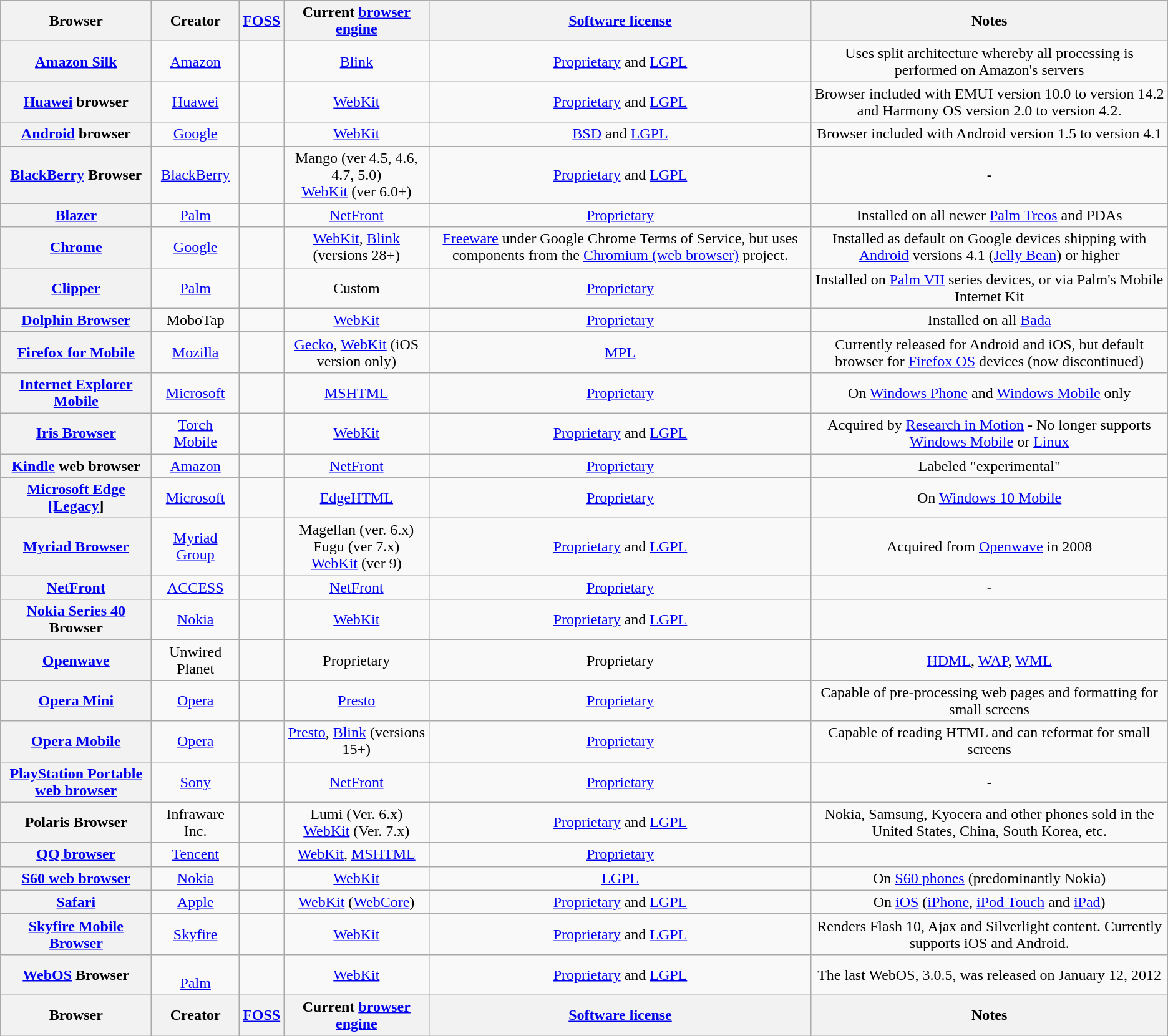<table class="wikitable sortable" style="text-align: center; width: auto;">
<tr>
<th>Browser</th>
<th>Creator</th>
<th><a href='#'>FOSS</a></th>
<th>Current <a href='#'>browser engine</a></th>
<th><a href='#'>Software license</a></th>
<th>Notes</th>
</tr>
<tr>
<th><a href='#'>Amazon Silk</a></th>
<td><a href='#'>Amazon</a></td>
<td></td>
<td><a href='#'>Blink</a></td>
<td><a href='#'>Proprietary</a> and <a href='#'>LGPL</a></td>
<td>Uses split architecture whereby all processing is performed on Amazon's servers</td>
</tr>
<tr>
<th><a href='#'>Huawei</a> browser</th>
<td><a href='#'>Huawei</a></td>
<td></td>
<td><a href='#'>WebKit</a></td>
<td><a href='#'>Proprietary</a> and <a href='#'>LGPL</a></td>
<td>Browser included with EMUI version 10.0 to version 14.2 and Harmony OS version 2.0 to version 4.2.</td>
</tr>
<tr>
<th><a href='#'>Android</a> browser</th>
<td><a href='#'>Google</a></td>
<td></td>
<td><a href='#'>WebKit</a></td>
<td><a href='#'>BSD</a> and <a href='#'>LGPL</a></td>
<td>Browser included with Android version 1.5 to version 4.1</td>
</tr>
<tr>
<th><a href='#'>BlackBerry</a> Browser</th>
<td><a href='#'>BlackBerry</a></td>
<td></td>
<td>Mango (ver 4.5, 4.6, 4.7, 5.0)<br><a href='#'>WebKit</a> (ver 6.0+)</td>
<td><a href='#'>Proprietary</a> and <a href='#'>LGPL</a></td>
<td>-</td>
</tr>
<tr>
<th><a href='#'>Blazer</a></th>
<td><a href='#'>Palm</a></td>
<td></td>
<td><a href='#'>NetFront</a></td>
<td><a href='#'>Proprietary</a></td>
<td>Installed on all newer <a href='#'>Palm Treos</a> and PDAs</td>
</tr>
<tr>
<th><a href='#'>Chrome</a></th>
<td><a href='#'>Google</a></td>
<td></td>
<td><a href='#'>WebKit</a>, <a href='#'>Blink</a> (versions 28+)</td>
<td><a href='#'>Freeware</a> under Google Chrome Terms of Service, but uses components from the <a href='#'>Chromium (web browser)</a> project.</td>
<td>Installed as default on Google devices shipping with <a href='#'>Android</a> versions 4.1 (<a href='#'>Jelly Bean</a>) or higher</td>
</tr>
<tr>
<th><a href='#'>Clipper</a></th>
<td><a href='#'>Palm</a></td>
<td></td>
<td>Custom</td>
<td><a href='#'>Proprietary</a></td>
<td>Installed on <a href='#'>Palm VII</a> series devices, or via Palm's Mobile Internet Kit</td>
</tr>
<tr>
<th><a href='#'>Dolphin Browser</a></th>
<td>MoboTap</td>
<td></td>
<td><a href='#'>WebKit</a></td>
<td><a href='#'>Proprietary</a></td>
<td>Installed on all <a href='#'>Bada</a></td>
</tr>
<tr>
<th><a href='#'>Firefox for Mobile</a></th>
<td><a href='#'>Mozilla</a></td>
<td></td>
<td><a href='#'>Gecko</a>, <a href='#'>WebKit</a> (iOS version only)</td>
<td><a href='#'>MPL</a></td>
<td>Currently released for Android and iOS, but default browser for <a href='#'>Firefox OS</a> devices (now discontinued)</td>
</tr>
<tr>
<th><a href='#'>Internet Explorer Mobile</a></th>
<td><a href='#'>Microsoft</a></td>
<td></td>
<td><a href='#'>MSHTML</a></td>
<td><a href='#'>Proprietary</a></td>
<td>On <a href='#'>Windows Phone</a> and <a href='#'>Windows Mobile</a> only</td>
</tr>
<tr>
<th><a href='#'>Iris Browser</a></th>
<td><a href='#'>Torch Mobile</a></td>
<td></td>
<td><a href='#'>WebKit</a></td>
<td><a href='#'>Proprietary</a> and <a href='#'>LGPL</a></td>
<td>Acquired by <a href='#'>Research in Motion</a> - No longer supports <a href='#'>Windows Mobile</a> or <a href='#'>Linux</a></td>
</tr>
<tr>
<th><a href='#'>Kindle</a> web browser</th>
<td><a href='#'>Amazon</a></td>
<td></td>
<td><a href='#'>NetFront</a></td>
<td><a href='#'>Proprietary</a></td>
<td>Labeled "experimental"</td>
</tr>
<tr>
<th><a href='#'>Microsoft Edge [Legacy</a>]</th>
<td><a href='#'>Microsoft</a></td>
<td></td>
<td><a href='#'>EdgeHTML</a></td>
<td><a href='#'>Proprietary</a></td>
<td>On <a href='#'>Windows 10 Mobile</a></td>
</tr>
<tr>
<th><a href='#'>Myriad Browser</a></th>
<td><a href='#'>Myriad Group</a></td>
<td></td>
<td>Magellan (ver. 6.x)<br> Fugu (ver 7.x)<br> <a href='#'>WebKit</a> (ver 9)</td>
<td><a href='#'>Proprietary</a> and <a href='#'>LGPL</a></td>
<td>Acquired from <a href='#'>Openwave</a> in 2008</td>
</tr>
<tr>
<th><a href='#'>NetFront</a></th>
<td><a href='#'>ACCESS</a></td>
<td></td>
<td><a href='#'>NetFront</a></td>
<td><a href='#'>Proprietary</a></td>
<td>-</td>
</tr>
<tr>
<th><a href='#'>Nokia Series 40</a> Browser</th>
<td><a href='#'>Nokia</a></td>
<td></td>
<td><a href='#'>WebKit</a></td>
<td><a href='#'>Proprietary</a> and <a href='#'>LGPL</a></td>
<td></td>
</tr>
<tr>
</tr>
<tr>
<th><a href='#'>Openwave</a></th>
<td>Unwired Planet</td>
<td></td>
<td>Proprietary</td>
<td>Proprietary</td>
<td><a href='#'>HDML</a>, <a href='#'>WAP</a>, <a href='#'>WML</a></td>
</tr>
<tr>
<th><a href='#'>Opera Mini</a></th>
<td><a href='#'>Opera</a></td>
<td></td>
<td><a href='#'>Presto</a></td>
<td><a href='#'>Proprietary</a></td>
<td>Capable of pre-processing web pages and formatting for small screens</td>
</tr>
<tr>
<th><a href='#'>Opera Mobile</a></th>
<td><a href='#'>Opera</a></td>
<td></td>
<td><a href='#'>Presto</a>, <a href='#'>Blink</a> (versions 15+)</td>
<td><a href='#'>Proprietary</a></td>
<td>Capable of reading HTML and can reformat for small screens</td>
</tr>
<tr>
<th><a href='#'>PlayStation Portable web browser</a></th>
<td><a href='#'>Sony</a></td>
<td></td>
<td><a href='#'>NetFront</a></td>
<td><a href='#'>Proprietary</a></td>
<td>-</td>
</tr>
<tr>
<th>Polaris Browser</th>
<td>Infraware Inc.</td>
<td></td>
<td>Lumi (Ver. 6.x) <br> <a href='#'>WebKit</a> (Ver. 7.x)</td>
<td><a href='#'>Proprietary</a> and <a href='#'>LGPL</a></td>
<td>Nokia, Samsung, Kyocera and other phones sold in the United States, China, South Korea, etc.</td>
</tr>
<tr>
<th><a href='#'>QQ browser</a></th>
<td><a href='#'>Tencent</a></td>
<td></td>
<td><a href='#'>WebKit</a>, <a href='#'>MSHTML</a></td>
<td><a href='#'>Proprietary</a></td>
<td></td>
</tr>
<tr>
<th><a href='#'>S60 web browser</a></th>
<td><a href='#'>Nokia</a></td>
<td></td>
<td><a href='#'>WebKit</a></td>
<td><a href='#'>LGPL</a></td>
<td>On <a href='#'>S60 phones</a> (predominantly Nokia)</td>
</tr>
<tr>
<th><a href='#'>Safari</a></th>
<td><a href='#'>Apple</a></td>
<td></td>
<td><a href='#'>WebKit</a> (<a href='#'>WebCore</a>)</td>
<td><a href='#'>Proprietary</a> and <a href='#'>LGPL</a></td>
<td>On <a href='#'>iOS</a> (<a href='#'>iPhone</a>, <a href='#'>iPod Touch</a> and <a href='#'>iPad</a>)</td>
</tr>
<tr>
<th><a href='#'>Skyfire Mobile Browser</a></th>
<td><a href='#'>Skyfire</a></td>
<td></td>
<td><a href='#'>WebKit</a></td>
<td><a href='#'>Proprietary</a> and <a href='#'>LGPL</a></td>
<td>Renders Flash 10, Ajax and Silverlight content. Currently supports iOS and Android.</td>
</tr>
<tr>
<th><a href='#'>WebOS</a> Browser</th>
<td><br><a href='#'>Palm</a></td>
<td></td>
<td><a href='#'>WebKit</a></td>
<td><a href='#'>Proprietary</a> and <a href='#'>LGPL</a></td>
<td>The last WebOS, 3.0.5, was released on January 12, 2012</td>
</tr>
<tr class="sortbottom">
<th>Browser</th>
<th>Creator</th>
<th><a href='#'>FOSS</a></th>
<th>Current <a href='#'>browser engine</a></th>
<th><a href='#'>Software license</a></th>
<th>Notes</th>
</tr>
</table>
